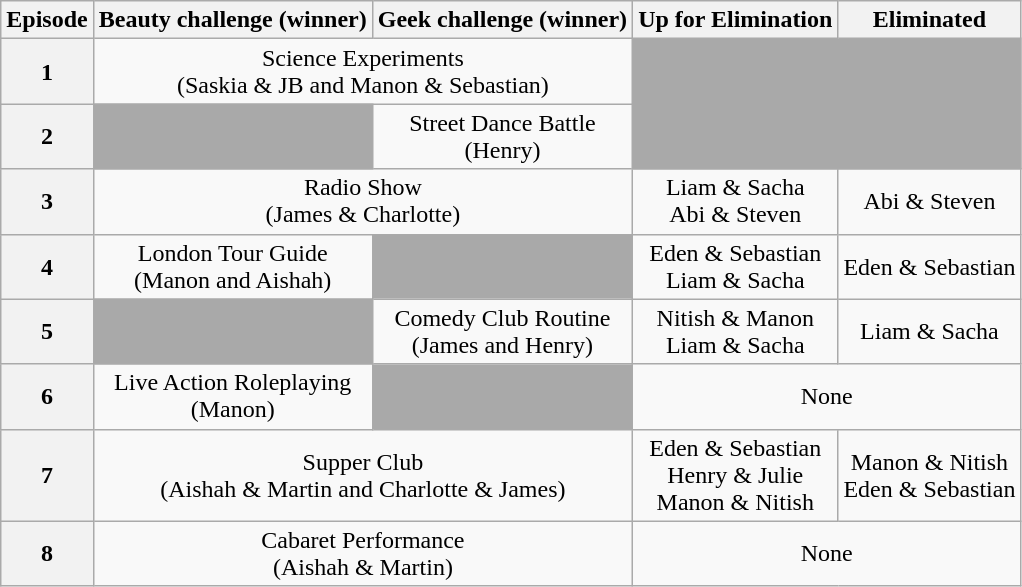<table class="wikitable" style="text-align: center">
<tr>
<th>Episode</th>
<th>Beauty challenge (winner)</th>
<th>Geek challenge (winner)</th>
<th>Up for Elimination</th>
<th>Eliminated</th>
</tr>
<tr>
<th>1 </th>
<td colspan="2">Science Experiments<br>(Saskia & JB and Manon & Sebastian)</td>
<td colspan="2" rowspan="2" bgcolor="darkgray"></td>
</tr>
<tr>
<th>2</th>
<td bgcolor="darkgray"></td>
<td>Street Dance Battle<br>(Henry)</td>
</tr>
<tr>
<th>3</th>
<td colspan="2">Radio Show<br>(James & Charlotte)</td>
<td>Liam & Sacha<br>Abi & Steven</td>
<td>Abi & Steven</td>
</tr>
<tr>
<th>4</th>
<td>London Tour Guide<br>(Manon and Aishah)</td>
<td bgcolor="darkgray"></td>
<td>Eden & Sebastian<br>Liam & Sacha</td>
<td>Eden & Sebastian</td>
</tr>
<tr>
<th>5</th>
<td bgcolor="darkgray"></td>
<td>Comedy Club Routine<br>(James and Henry)</td>
<td>Nitish & Manon<br>Liam & Sacha</td>
<td>Liam & Sacha</td>
</tr>
<tr>
<th>6</th>
<td>Live Action Roleplaying<br>(Manon)</td>
<td bgcolor="darkgray"></td>
<td colspan="2">None</td>
</tr>
<tr>
<th>7</th>
<td colspan="2">Supper Club<br>(Aishah & Martin and Charlotte & James)</td>
<td>Eden & Sebastian<br>Henry & Julie<br>Manon & Nitish</td>
<td>Manon & Nitish<br>Eden & Sebastian</td>
</tr>
<tr>
<th>8</th>
<td colspan="2">Cabaret Performance<br>(Aishah & Martin)</td>
<td colspan="2">None</td>
</tr>
</table>
